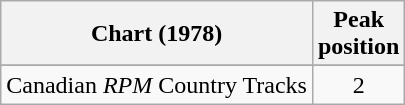<table class="wikitable sortable">
<tr>
<th align="left">Chart (1978)</th>
<th align="center">Peak<br>position</th>
</tr>
<tr>
</tr>
<tr>
</tr>
<tr>
<td align="left">Canadian <em>RPM</em> Country Tracks</td>
<td align="center">2</td>
</tr>
</table>
